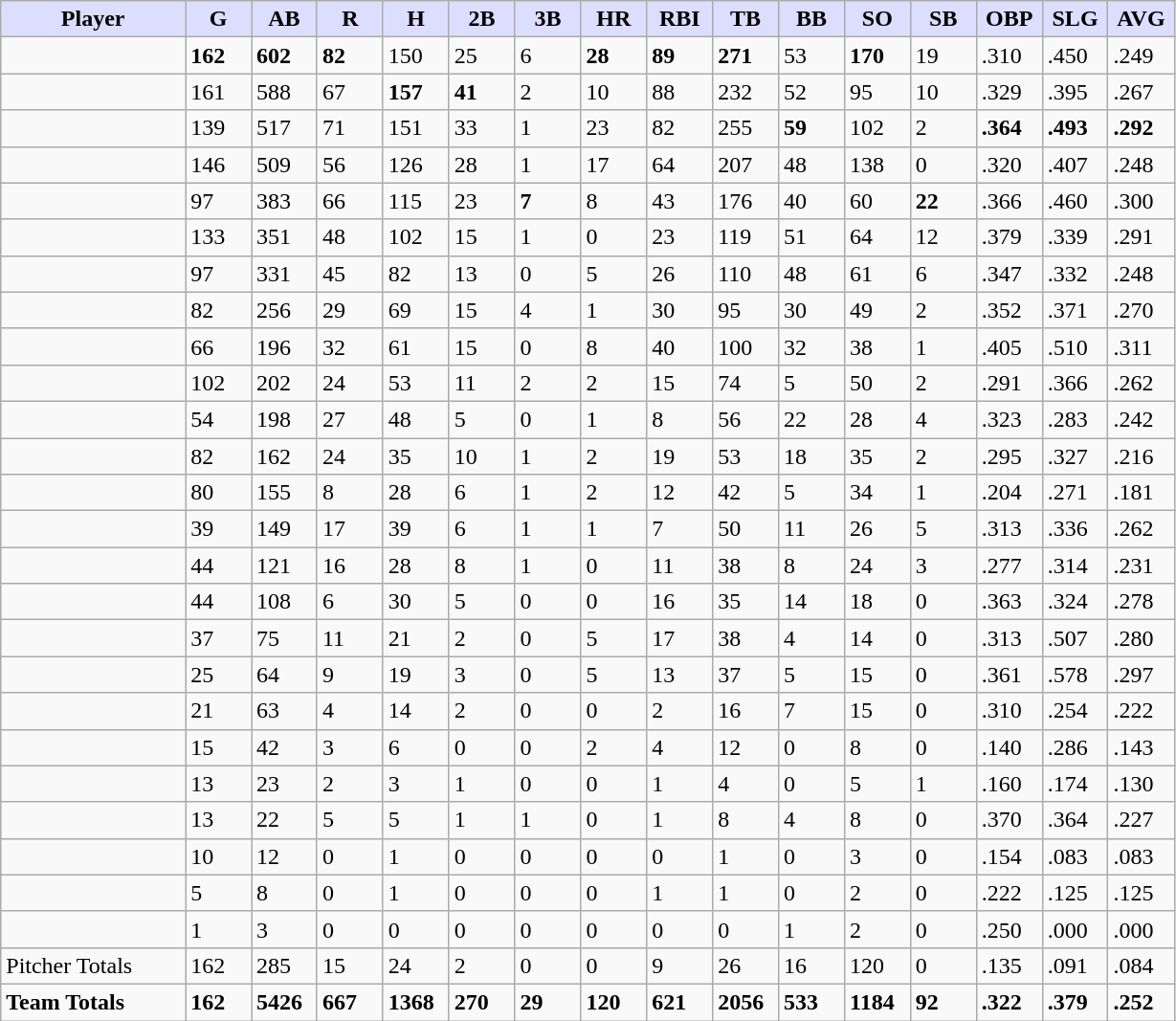<table class="wikitable sortable">
<tr>
<th style="background:#ddf; width:14%;">Player</th>
<th style="background:#ddf; width:5%;">G</th>
<th style="background:#ddf; width:5%;">AB</th>
<th style="background:#ddf; width:5%;">R</th>
<th style="background:#ddf; width:5%;">H</th>
<th style="background:#ddf; width:5%;">2B</th>
<th style="background:#ddf; width:5%;">3B</th>
<th style="background:#ddf; width:5%;">HR</th>
<th style="background:#ddf; width:5%;">RBI</th>
<th style="background:#ddf; width:5%;">TB</th>
<th style="background:#ddf; width:5%;">BB</th>
<th style="background:#ddf; width:5%;">SO</th>
<th style="background:#ddf; width:5%;">SB</th>
<th style="background:#ddf; width:5%;">OBP</th>
<th style="background:#ddf; width:5%;">SLG</th>
<th style="background:#ddf; width:5%;">AVG</th>
</tr>
<tr>
<td></td>
<td><strong>162</strong></td>
<td><strong>602</strong></td>
<td><strong>82</strong></td>
<td>150</td>
<td>25</td>
<td>6</td>
<td><strong> 28</strong></td>
<td><strong>89</strong></td>
<td><strong>271</strong></td>
<td>53</td>
<td><strong>170</strong></td>
<td>19</td>
<td>.310</td>
<td>.450</td>
<td>.249</td>
</tr>
<tr>
<td></td>
<td>161</td>
<td>588</td>
<td>67</td>
<td><strong>157</strong></td>
<td><strong>41</strong></td>
<td>2</td>
<td>10</td>
<td>88</td>
<td>232</td>
<td>52</td>
<td>95</td>
<td>10</td>
<td>.329</td>
<td>.395</td>
<td>.267</td>
</tr>
<tr>
<td></td>
<td>139</td>
<td>517</td>
<td>71</td>
<td>151</td>
<td>33</td>
<td>1</td>
<td>23</td>
<td>82</td>
<td>255</td>
<td><strong>59</strong></td>
<td>102</td>
<td>2</td>
<td><strong>.364</strong></td>
<td><strong>.493</strong></td>
<td><strong>.292</strong></td>
</tr>
<tr>
<td></td>
<td>146</td>
<td>509</td>
<td>56</td>
<td>126</td>
<td>28</td>
<td>1</td>
<td>17</td>
<td>64</td>
<td>207</td>
<td>48</td>
<td>138</td>
<td>0</td>
<td>.320</td>
<td>.407</td>
<td>.248</td>
</tr>
<tr>
<td></td>
<td>97</td>
<td>383</td>
<td>66</td>
<td>115</td>
<td>23</td>
<td><strong> 7</strong></td>
<td>8</td>
<td>43</td>
<td>176</td>
<td>40</td>
<td>60</td>
<td><strong> 22</strong></td>
<td>.366</td>
<td>.460</td>
<td>.300</td>
</tr>
<tr>
<td></td>
<td>133</td>
<td>351</td>
<td>48</td>
<td>102</td>
<td>15</td>
<td>1</td>
<td>0</td>
<td>23</td>
<td>119</td>
<td>51</td>
<td>64</td>
<td>12</td>
<td>.379</td>
<td>.339</td>
<td>.291</td>
</tr>
<tr>
<td></td>
<td>97</td>
<td>331</td>
<td>45</td>
<td>82</td>
<td>13</td>
<td>0</td>
<td>5</td>
<td>26</td>
<td>110</td>
<td>48</td>
<td>61</td>
<td>6</td>
<td>.347</td>
<td>.332</td>
<td>.248</td>
</tr>
<tr>
<td></td>
<td>82</td>
<td>256</td>
<td>29</td>
<td>69</td>
<td>15</td>
<td>4</td>
<td>1</td>
<td>30</td>
<td>95</td>
<td>30</td>
<td>49</td>
<td>2</td>
<td>.352</td>
<td>.371</td>
<td>.270</td>
</tr>
<tr>
<td></td>
<td>66</td>
<td>196</td>
<td>32</td>
<td>61</td>
<td>15</td>
<td>0</td>
<td>8</td>
<td>40</td>
<td>100</td>
<td>32</td>
<td>38</td>
<td>1</td>
<td>.405</td>
<td>.510</td>
<td>.311</td>
</tr>
<tr>
<td></td>
<td>102</td>
<td>202</td>
<td>24</td>
<td>53</td>
<td>11</td>
<td>2</td>
<td>2</td>
<td>15</td>
<td>74</td>
<td>5</td>
<td>50</td>
<td>2</td>
<td>.291</td>
<td>.366</td>
<td>.262</td>
</tr>
<tr>
<td></td>
<td>54</td>
<td>198</td>
<td>27</td>
<td>48</td>
<td>5</td>
<td>0</td>
<td>1</td>
<td>8</td>
<td>56</td>
<td>22</td>
<td>28</td>
<td>4</td>
<td>.323</td>
<td>.283</td>
<td>.242</td>
</tr>
<tr>
<td></td>
<td>82</td>
<td>162</td>
<td>24</td>
<td>35</td>
<td>10</td>
<td>1</td>
<td>2</td>
<td>19</td>
<td>53</td>
<td>18</td>
<td>35</td>
<td>2</td>
<td>.295</td>
<td>.327</td>
<td>.216</td>
</tr>
<tr>
<td></td>
<td>80</td>
<td>155</td>
<td>8</td>
<td>28</td>
<td>6</td>
<td>1</td>
<td>2</td>
<td>12</td>
<td>42</td>
<td>5</td>
<td>34</td>
<td>1</td>
<td>.204</td>
<td>.271</td>
<td>.181</td>
</tr>
<tr>
<td></td>
<td>39</td>
<td>149</td>
<td>17</td>
<td>39</td>
<td>6</td>
<td>1</td>
<td>1</td>
<td>7</td>
<td>50</td>
<td>11</td>
<td>26</td>
<td>5</td>
<td>.313</td>
<td>.336</td>
<td>.262</td>
</tr>
<tr>
<td></td>
<td>44</td>
<td>121</td>
<td>16</td>
<td>28</td>
<td>8</td>
<td>1</td>
<td>0</td>
<td>11</td>
<td>38</td>
<td>8</td>
<td>24</td>
<td>3</td>
<td>.277</td>
<td>.314</td>
<td>.231</td>
</tr>
<tr>
<td></td>
<td>44</td>
<td>108</td>
<td>6</td>
<td>30</td>
<td>5</td>
<td>0</td>
<td>0</td>
<td>16</td>
<td>35</td>
<td>14</td>
<td>18</td>
<td>0</td>
<td>.363</td>
<td>.324</td>
<td>.278</td>
</tr>
<tr>
<td></td>
<td>37</td>
<td>75</td>
<td>11</td>
<td>21</td>
<td>2</td>
<td>0</td>
<td>5</td>
<td>17</td>
<td>38</td>
<td>4</td>
<td>14</td>
<td>0</td>
<td>.313</td>
<td>.507</td>
<td>.280</td>
</tr>
<tr>
<td></td>
<td>25</td>
<td>64</td>
<td>9</td>
<td>19</td>
<td>3</td>
<td>0</td>
<td>5</td>
<td>13</td>
<td>37</td>
<td>5</td>
<td>15</td>
<td>0</td>
<td>.361</td>
<td>.578</td>
<td>.297</td>
</tr>
<tr>
<td></td>
<td>21</td>
<td>63</td>
<td>4</td>
<td>14</td>
<td>2</td>
<td>0</td>
<td>0</td>
<td>2</td>
<td>16</td>
<td>7</td>
<td>15</td>
<td>0</td>
<td>.310</td>
<td>.254</td>
<td>.222</td>
</tr>
<tr>
<td></td>
<td>15</td>
<td>42</td>
<td>3</td>
<td>6</td>
<td>0</td>
<td>0</td>
<td>2</td>
<td>4</td>
<td>12</td>
<td>0</td>
<td>8</td>
<td>0</td>
<td>.140</td>
<td>.286</td>
<td>.143</td>
</tr>
<tr>
<td></td>
<td>13</td>
<td>23</td>
<td>2</td>
<td>3</td>
<td>1</td>
<td>0</td>
<td>0</td>
<td>1</td>
<td>4</td>
<td>0</td>
<td>5</td>
<td>1</td>
<td>.160</td>
<td>.174</td>
<td>.130</td>
</tr>
<tr>
<td></td>
<td>13</td>
<td>22</td>
<td>5</td>
<td>5</td>
<td>1</td>
<td>1</td>
<td>0</td>
<td>1</td>
<td>8</td>
<td>4</td>
<td>8</td>
<td>0</td>
<td>.370</td>
<td>.364</td>
<td>.227</td>
</tr>
<tr>
<td></td>
<td>10</td>
<td>12</td>
<td>0</td>
<td>1</td>
<td>0</td>
<td>0</td>
<td>0</td>
<td>0</td>
<td>1</td>
<td>0</td>
<td>3</td>
<td>0</td>
<td>.154</td>
<td>.083</td>
<td>.083</td>
</tr>
<tr>
<td></td>
<td>5</td>
<td>8</td>
<td>0</td>
<td>1</td>
<td>0</td>
<td>0</td>
<td>0</td>
<td>1</td>
<td>1</td>
<td>0</td>
<td>2</td>
<td>0</td>
<td>.222</td>
<td>.125</td>
<td>.125</td>
</tr>
<tr>
<td></td>
<td>1</td>
<td>3</td>
<td>0</td>
<td>0</td>
<td>0</td>
<td>0</td>
<td>0</td>
<td>0</td>
<td>0</td>
<td>1</td>
<td>2</td>
<td>0</td>
<td>.250</td>
<td>.000</td>
<td>.000</td>
</tr>
<tr>
<td>Pitcher Totals</td>
<td>162</td>
<td>285</td>
<td>15</td>
<td>24</td>
<td>2</td>
<td>0</td>
<td>0</td>
<td>9</td>
<td>26</td>
<td>16</td>
<td>120</td>
<td>0</td>
<td>.135</td>
<td>.091</td>
<td>.084</td>
</tr>
<tr>
<td><strong>Team Totals</strong></td>
<td><strong>162</strong></td>
<td><strong>5426</strong></td>
<td><strong>667</strong></td>
<td><strong>1368</strong></td>
<td><strong>270</strong></td>
<td><strong>29</strong></td>
<td><strong>120</strong></td>
<td><strong>621</strong></td>
<td><strong>2056</strong></td>
<td><strong>533</strong></td>
<td><strong>1184</strong></td>
<td><strong>92</strong></td>
<td><strong>.322</strong></td>
<td><strong>.379</strong></td>
<td><strong>.252</strong></td>
</tr>
</table>
